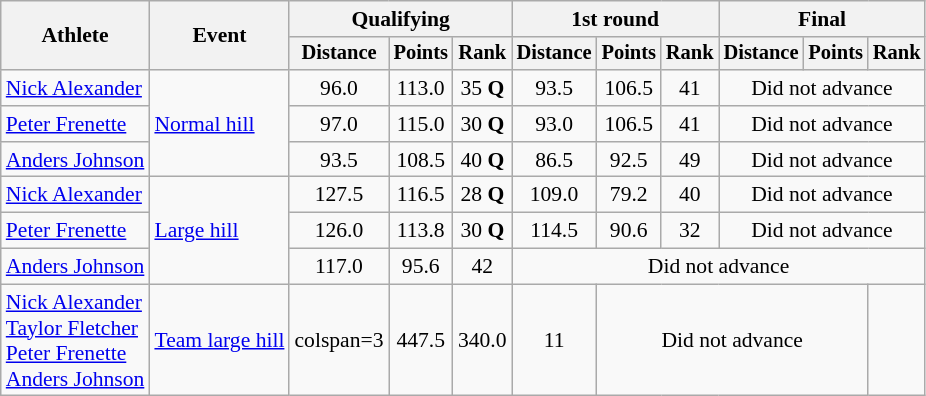<table class=wikitable style=font-size:90%;text-align:center>
<tr>
<th rowspan=2>Athlete</th>
<th rowspan=2>Event</th>
<th colspan=3>Qualifying</th>
<th colspan=3>1st round</th>
<th colspan=3>Final</th>
</tr>
<tr style=font-size:95%>
<th>Distance</th>
<th>Points</th>
<th>Rank</th>
<th>Distance</th>
<th>Points</th>
<th>Rank</th>
<th>Distance</th>
<th>Points</th>
<th>Rank</th>
</tr>
<tr>
<td align=left><a href='#'>Nick Alexander</a></td>
<td align=left rowspan=3><a href='#'>Normal hill</a></td>
<td>96.0</td>
<td>113.0</td>
<td>35 <strong>Q</strong></td>
<td>93.5</td>
<td>106.5</td>
<td>41</td>
<td colspan=3>Did not advance</td>
</tr>
<tr>
<td align=left><a href='#'>Peter Frenette</a></td>
<td>97.0</td>
<td>115.0</td>
<td>30 <strong>Q</strong></td>
<td>93.0</td>
<td>106.5</td>
<td>41</td>
<td colspan=3>Did not advance</td>
</tr>
<tr>
<td align=left><a href='#'>Anders Johnson</a></td>
<td>93.5</td>
<td>108.5</td>
<td>40 <strong>Q</strong></td>
<td>86.5</td>
<td>92.5</td>
<td>49</td>
<td colspan=3>Did not advance</td>
</tr>
<tr>
<td align=left><a href='#'>Nick Alexander</a></td>
<td align=left rowspan=3><a href='#'>Large hill</a></td>
<td>127.5</td>
<td>116.5</td>
<td>28 <strong>Q</strong></td>
<td>109.0</td>
<td>79.2</td>
<td>40</td>
<td colspan=3>Did not advance</td>
</tr>
<tr>
<td align=left><a href='#'>Peter Frenette</a></td>
<td>126.0</td>
<td>113.8</td>
<td>30 <strong>Q</strong></td>
<td>114.5</td>
<td>90.6</td>
<td>32</td>
<td colspan=3>Did not advance</td>
</tr>
<tr>
<td align=left><a href='#'>Anders Johnson</a></td>
<td>117.0</td>
<td>95.6</td>
<td>42</td>
<td colspan=6>Did not advance</td>
</tr>
<tr>
<td align=left><a href='#'>Nick Alexander</a><br><a href='#'>Taylor Fletcher</a><br><a href='#'>Peter Frenette</a><br><a href='#'>Anders Johnson</a></td>
<td align=left><a href='#'>Team large hill</a></td>
<td>colspan=3 </td>
<td>447.5</td>
<td>340.0</td>
<td>11</td>
<td colspan=4>Did not advance</td>
</tr>
</table>
